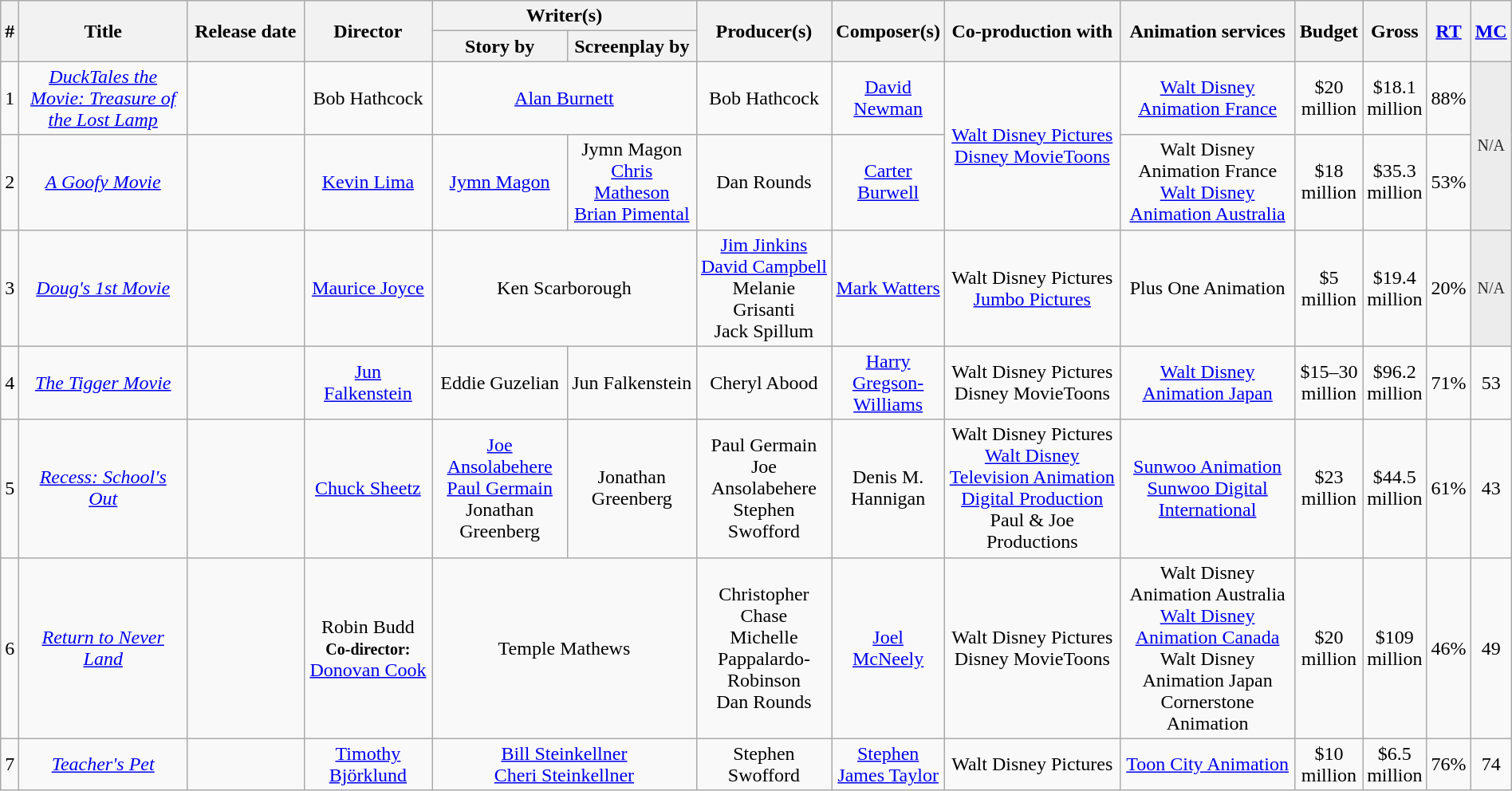<table class="wikitable sortable" style="text-align:center; margin=auto; width:100%;">
<tr>
<th rowspan="2" style="width:1%;">#</th>
<th rowspan="2" style="width:15%;">Title</th>
<th rowspan="2" style="width:10%;">Release date</th>
<th rowspan="2" style="width:10%;">Director</th>
<th colspan="2">Writer(s)</th>
<th rowspan="2" style="width:10%;">Producer(s)</th>
<th rowspan="2">Composer(s)</th>
<th rowspan="2" style="width:15%;">Co-production with</th>
<th rowspan="2" style="width:15%;">Animation services</th>
<th rowspan="2" style="width:10%;">Budget</th>
<th rowspan="2" style="width:10%;">Gross</th>
<th rowspan="2" style="width:15%;"><a href='#'>RT</a></th>
<th rowspan="2" style="width:15%;"><a href='#'>MC</a></th>
</tr>
<tr>
<th style="width:10%;">Story by</th>
<th style="width:10%;">Screenplay by</th>
</tr>
<tr>
<td>1</td>
<td><em><a href='#'>DuckTales the Movie: Treasure of the Lost Lamp</a></em></td>
<td align="right"></td>
<td>Bob Hathcock</td>
<td colspan="2"><a href='#'>Alan Burnett</a></td>
<td>Bob Hathcock</td>
<td><a href='#'>David Newman</a></td>
<td rowspan="2" align="center"><a href='#'>Walt Disney Pictures</a><br><a href='#'>Disney MovieToons</a></td>
<td align="center"><a href='#'>Walt Disney Animation France</a></td>
<td>$20 million</td>
<td>$18.1 million</td>
<td align="center">88%</td>
<td rowspan="2" data-sort-value="" style="background: #ececec; color: #2C2C2C; vertical-align: middle; font-size: smaller; text-align: center; " class="table-na">N/A</td>
</tr>
<tr>
<td>2</td>
<td><em><a href='#'>A Goofy Movie</a></em></td>
<td align="right"></td>
<td><a href='#'>Kevin Lima</a></td>
<td><a href='#'>Jymn Magon</a></td>
<td>Jymn Magon<br><a href='#'>Chris Matheson</a><br><a href='#'>Brian Pimental</a></td>
<td>Dan Rounds</td>
<td><a href='#'>Carter Burwell</a></td>
<td align="center">Walt Disney Animation France<br><a href='#'>Walt Disney Animation Australia</a></td>
<td>$18 million</td>
<td>$35.3 million</td>
<td align=center>53%</td>
</tr>
<tr>
<td>3</td>
<td><em><a href='#'>Doug's 1st Movie</a></em></td>
<td align="right"></td>
<td><a href='#'>Maurice Joyce</a></td>
<td colspan="2">Ken Scarborough</td>
<td><a href='#'>Jim Jinkins</a><br><a href='#'>David Campbell</a><br>Melanie Grisanti<br>Jack Spillum</td>
<td><a href='#'>Mark Watters</a></td>
<td align="center">Walt Disney Pictures<br><a href='#'>Jumbo Pictures</a></td>
<td align="center">Plus One Animation</td>
<td>$5 million</td>
<td>$19.4 million</td>
<td align="center">20%</td>
<td data-sort-value="" style="background: #ececec; color: #2C2C2C; vertical-align: middle; font-size: smaller; text-align: center; " class="table-na">N/A</td>
</tr>
<tr>
<td>4</td>
<td><em><a href='#'>The Tigger Movie</a></em></td>
<td align="right"></td>
<td><a href='#'>Jun Falkenstein</a></td>
<td>Eddie Guzelian</td>
<td>Jun Falkenstein</td>
<td>Cheryl Abood</td>
<td><a href='#'>Harry Gregson-Williams</a></td>
<td align="center">Walt Disney Pictures<br>Disney MovieToons</td>
<td align="center"><a href='#'>Walt Disney Animation Japan</a></td>
<td>$15–30 million</td>
<td>$96.2 million</td>
<td align="center">71%</td>
<td align="center">53</td>
</tr>
<tr>
<td>5</td>
<td><em><a href='#'>Recess: School's Out</a></em></td>
<td align="right"></td>
<td><a href='#'>Chuck Sheetz</a></td>
<td><a href='#'>Joe Ansolabehere</a><br> <a href='#'>Paul Germain</a><br>Jonathan Greenberg</td>
<td>Jonathan Greenberg</td>
<td>Paul Germain<br>Joe Ansolabehere<br>Stephen Swofford</td>
<td>Denis M. Hannigan</td>
<td align="center">Walt Disney Pictures<br><a href='#'>Walt Disney Television Animation Digital Production</a><br>Paul & Joe Productions</td>
<td align="center"><a href='#'>Sunwoo Animation<br>Sunwoo Digital International</a></td>
<td>$23 million</td>
<td>$44.5 million</td>
<td align="center">61%</td>
<td align="center">43</td>
</tr>
<tr>
<td>6</td>
<td><em><a href='#'>Return to Never Land</a></em></td>
<td align="right"></td>
<td>Robin Budd<br><small><strong>Co-director:</strong></small><br><a href='#'>Donovan Cook</a></td>
<td colspan="2">Temple Mathews</td>
<td>Christopher Chase<br>Michelle Pappalardo-Robinson<br>Dan Rounds</td>
<td><a href='#'>Joel McNeely</a></td>
<td align="center">Walt Disney Pictures<br>Disney MovieToons</td>
<td align="center">Walt Disney Animation Australia<br><a href='#'>Walt Disney Animation Canada</a><br>Walt Disney Animation Japan<br>Cornerstone Animation</td>
<td>$20 million</td>
<td>$109 million</td>
<td align="center">46%</td>
<td align="center">49</td>
</tr>
<tr>
<td>7</td>
<td><em><a href='#'>Teacher's Pet</a></em></td>
<td align="right"></td>
<td><a href='#'>Timothy Björklund</a></td>
<td colspan="2"><a href='#'>Bill Steinkellner<br>Cheri Steinkellner</a></td>
<td>Stephen Swofford</td>
<td><a href='#'>Stephen James Taylor</a></td>
<td align="center">Walt Disney Pictures</td>
<td align="center"><a href='#'>Toon City Animation</a></td>
<td>$10 million</td>
<td>$6.5 million</td>
<td align="center">76%</td>
<td align="center">74</td>
</tr>
</table>
